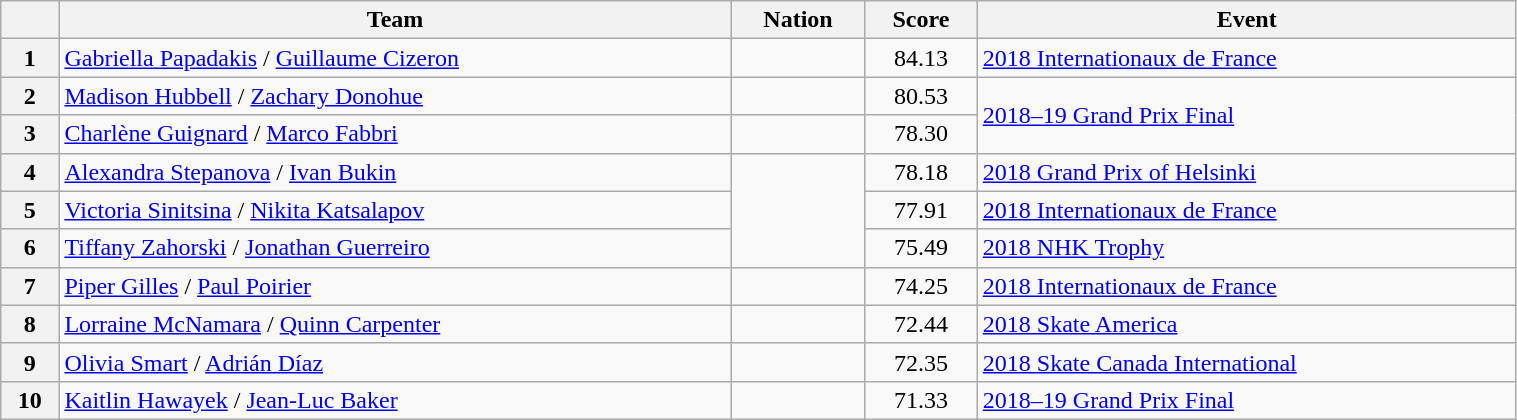<table class="wikitable sortable" style="text-align:left; width:80%">
<tr>
<th scope="col"></th>
<th scope="col">Team</th>
<th scope="col">Nation</th>
<th scope="col">Score</th>
<th scope="col">Event</th>
</tr>
<tr>
<th scope="row">1</th>
<td><a href='#'>Gabriella Papadakis</a> / <a href='#'>Guillaume Cizeron</a></td>
<td></td>
<td style="text-align:center;">84.13</td>
<td><a href='#'>2018 Internationaux de France</a></td>
</tr>
<tr>
<th scope="row">2</th>
<td><a href='#'>Madison Hubbell</a> / <a href='#'>Zachary Donohue</a></td>
<td></td>
<td style="text-align:center;">80.53</td>
<td rowspan="2"><a href='#'>2018–19 Grand Prix Final</a></td>
</tr>
<tr>
<th scope="row">3</th>
<td><a href='#'>Charlène Guignard</a> / <a href='#'>Marco Fabbri</a></td>
<td></td>
<td style="text-align:center;">78.30</td>
</tr>
<tr>
<th scope="row">4</th>
<td><a href='#'>Alexandra Stepanova</a> / <a href='#'>Ivan Bukin</a></td>
<td rowspan="3"></td>
<td style="text-align:center;">78.18</td>
<td><a href='#'>2018 Grand Prix of Helsinki</a></td>
</tr>
<tr>
<th scope="row">5</th>
<td><a href='#'>Victoria Sinitsina</a> / <a href='#'>Nikita Katsalapov</a></td>
<td style="text-align:center;">77.91</td>
<td><a href='#'>2018 Internationaux de France</a></td>
</tr>
<tr>
<th scope="row">6</th>
<td><a href='#'>Tiffany Zahorski</a> / <a href='#'>Jonathan Guerreiro</a></td>
<td style="text-align:center;">75.49</td>
<td><a href='#'>2018 NHK Trophy</a></td>
</tr>
<tr>
<th scope="row">7</th>
<td><a href='#'>Piper Gilles</a> / <a href='#'>Paul Poirier</a></td>
<td></td>
<td style="text-align:center;">74.25</td>
<td><a href='#'>2018 Internationaux de France</a></td>
</tr>
<tr>
<th scope="row">8</th>
<td><a href='#'>Lorraine McNamara</a> / <a href='#'>Quinn Carpenter</a></td>
<td></td>
<td style="text-align:center;">72.44</td>
<td><a href='#'>2018 Skate America</a></td>
</tr>
<tr>
<th scope="row">9</th>
<td><a href='#'>Olivia Smart</a> / <a href='#'>Adrián Díaz</a></td>
<td></td>
<td style="text-align:center;">72.35</td>
<td><a href='#'>2018 Skate Canada International</a></td>
</tr>
<tr>
<th scope="row">10</th>
<td><a href='#'>Kaitlin Hawayek</a> / <a href='#'>Jean-Luc Baker</a></td>
<td></td>
<td style="text-align:center;">71.33</td>
<td><a href='#'>2018–19 Grand Prix Final</a></td>
</tr>
</table>
